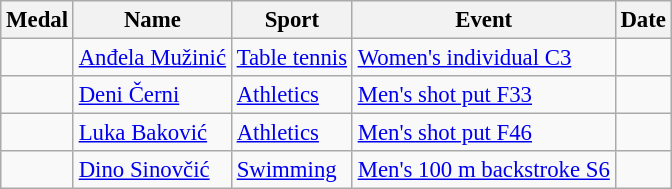<table class="wikitable sortable" style="font-size: 95%">
<tr>
<th>Medal</th>
<th>Name</th>
<th>Sport</th>
<th>Event</th>
<th>Date</th>
</tr>
<tr>
<td></td>
<td><a href='#'>Anđela Mužinić</a></td>
<td><a href='#'>Table tennis</a></td>
<td><a href='#'>Women's individual C3</a></td>
<td></td>
</tr>
<tr>
<td></td>
<td><a href='#'>Deni Černi</a></td>
<td><a href='#'>Athletics</a></td>
<td><a href='#'>Men's shot put F33</a></td>
<td></td>
</tr>
<tr>
<td></td>
<td><a href='#'>Luka Baković</a></td>
<td><a href='#'>Athletics</a></td>
<td><a href='#'>Men's shot put F46</a></td>
<td></td>
</tr>
<tr>
<td></td>
<td><a href='#'>Dino Sinovčić</a></td>
<td><a href='#'>Swimming</a></td>
<td><a href='#'>Men's 100 m backstroke S6</a></td>
<td></td>
</tr>
</table>
